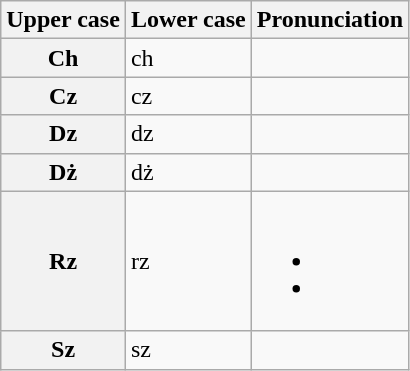<table class="wikitable">
<tr>
<th>Upper case</th>
<th>Lower case</th>
<th>Pronunciation</th>
</tr>
<tr>
<th>Ch</th>
<td>ch</td>
<td></td>
</tr>
<tr>
<th>Cz</th>
<td>cz</td>
<td></td>
</tr>
<tr>
<th>Dz</th>
<td>dz</td>
<td></td>
</tr>
<tr>
<th>Dż</th>
<td>dż</td>
<td></td>
</tr>
<tr>
<th>Rz</th>
<td>rz</td>
<td><br><ul><li></li><li></li></ul></td>
</tr>
<tr>
<th>Sz</th>
<td>sz</td>
<td></td>
</tr>
</table>
